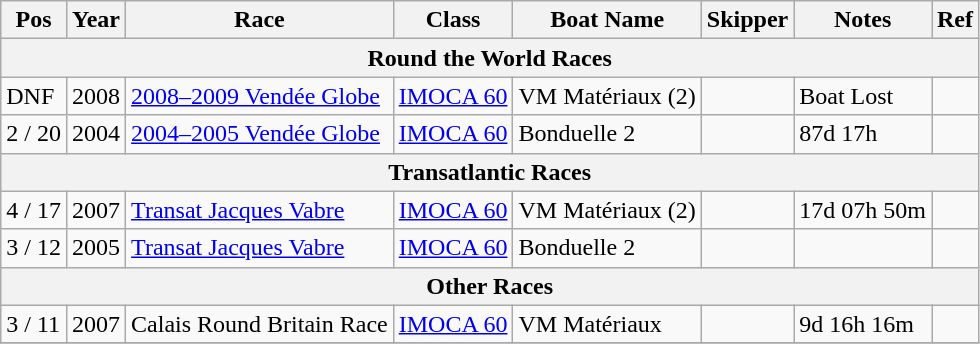<table class="wikitable sortable">
<tr>
<th>Pos</th>
<th>Year</th>
<th>Race</th>
<th>Class</th>
<th>Boat Name</th>
<th>Skipper</th>
<th>Notes</th>
<th>Ref</th>
</tr>
<tr>
<th colspan = 8><strong>Round the World Races</strong></th>
</tr>
<tr>
<td>DNF</td>
<td>2008</td>
<td><a href='#'>2008–2009 Vendée Globe</a></td>
<td><a href='#'>IMOCA 60</a></td>
<td>VM Matériaux (2)</td>
<td></td>
<td>Boat Lost</td>
<td></td>
</tr>
<tr>
<td>2 / 20</td>
<td>2004</td>
<td><a href='#'>2004–2005 Vendée Globe</a></td>
<td><a href='#'>IMOCA 60</a></td>
<td>Bonduelle 2</td>
<td></td>
<td>87d 17h</td>
<td></td>
</tr>
<tr>
<th colspan = 8><strong>Transatlantic Races</strong></th>
</tr>
<tr>
<td>4 / 17</td>
<td>2007</td>
<td><a href='#'>Transat Jacques Vabre</a></td>
<td><a href='#'>IMOCA 60</a></td>
<td>VM Matériaux (2)</td>
<td> <br> </td>
<td>17d 07h 50m</td>
<td></td>
</tr>
<tr>
<td>3 / 12</td>
<td>2005</td>
<td><a href='#'>Transat Jacques Vabre</a></td>
<td><a href='#'>IMOCA 60</a></td>
<td>Bonduelle 2</td>
<td> <br> </td>
<td></td>
<td></td>
</tr>
<tr>
<th colspan = 8><strong>Other Races</strong></th>
</tr>
<tr>
<td>3 / 11</td>
<td>2007</td>
<td>Calais Round Britain Race</td>
<td><a href='#'>IMOCA 60</a></td>
<td>VM Matériaux</td>
<td></td>
<td>9d 16h 16m</td>
<td></td>
</tr>
<tr>
</tr>
</table>
